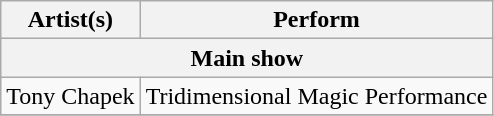<table class="wikitable">
<tr>
<th>Artist(s)</th>
<th>Perform</th>
</tr>
<tr>
<th colspan= "2">Main show</th>
</tr>
<tr>
<td>Tony Chapek</td>
<td>Tridimensional Magic Performance</td>
</tr>
<tr>
</tr>
</table>
